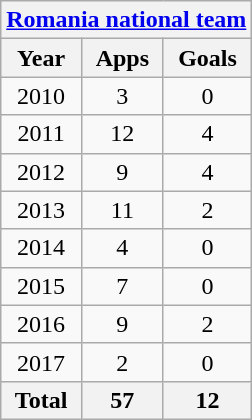<table class="wikitable" style="text-align:center">
<tr>
<th colspan=3><a href='#'>Romania national team</a></th>
</tr>
<tr>
<th>Year</th>
<th>Apps</th>
<th>Goals</th>
</tr>
<tr>
<td>2010</td>
<td>3</td>
<td>0</td>
</tr>
<tr>
<td>2011</td>
<td>12</td>
<td>4</td>
</tr>
<tr>
<td>2012</td>
<td>9</td>
<td>4</td>
</tr>
<tr>
<td>2013</td>
<td>11</td>
<td>2</td>
</tr>
<tr>
<td>2014</td>
<td>4</td>
<td>0</td>
</tr>
<tr>
<td>2015</td>
<td>7</td>
<td>0</td>
</tr>
<tr>
<td>2016</td>
<td>9</td>
<td>2</td>
</tr>
<tr>
<td>2017</td>
<td>2</td>
<td>0</td>
</tr>
<tr>
<th>Total</th>
<th>57</th>
<th>12</th>
</tr>
</table>
